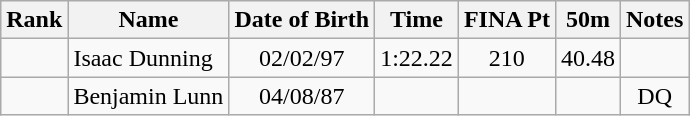<table class="wikitable sortable" style="text-align:center">
<tr>
<th>Rank</th>
<th>Name</th>
<th>Date of Birth</th>
<th>Time</th>
<th>FINA Pt</th>
<th>50m</th>
<th>Notes</th>
</tr>
<tr>
<td></td>
<td align=left> Isaac Dunning</td>
<td>02/02/97</td>
<td>1:22.22</td>
<td>210</td>
<td>40.48</td>
<td></td>
</tr>
<tr>
<td></td>
<td align=left> Benjamin Lunn</td>
<td>04/08/87</td>
<td></td>
<td></td>
<td></td>
<td>DQ</td>
</tr>
</table>
